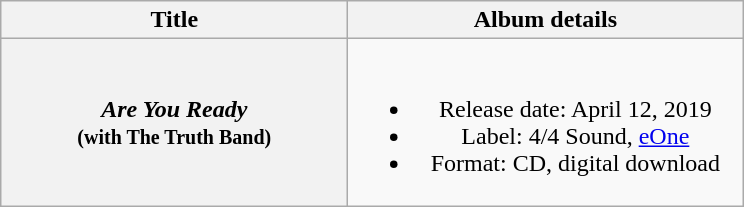<table class="wikitable plainrowheaders" style="text-align:center;">
<tr>
<th scope="col" style="width:14em;">Title</th>
<th scope="col" style="width:16em;">Album details</th>
</tr>
<tr>
<th scope="row"><em>Are You Ready</em> <br> <small>(with The Truth Band)</small></th>
<td><br><ul><li>Release date: April 12, 2019</li><li>Label: 4/4 Sound, <a href='#'>eOne</a></li><li>Format: CD, digital download</li></ul></td>
</tr>
</table>
